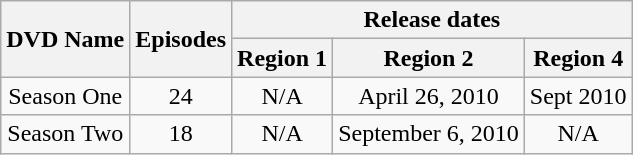<table class="wikitable" style="text-align:center;">
<tr>
<th rowspan="2">DVD Name</th>
<th rowspan="2">Episodes</th>
<th colspan="3">Release dates</th>
</tr>
<tr>
<th>Region 1</th>
<th>Region 2</th>
<th>Region 4</th>
</tr>
<tr>
<td>Season One</td>
<td style="text-align:center;">24</td>
<td>N/A</td>
<td>April 26, 2010</td>
<td>Sept 2010</td>
</tr>
<tr>
<td>Season Two</td>
<td style="text-align:center;">18</td>
<td>N/A</td>
<td>September 6, 2010</td>
<td>N/A</td>
</tr>
</table>
